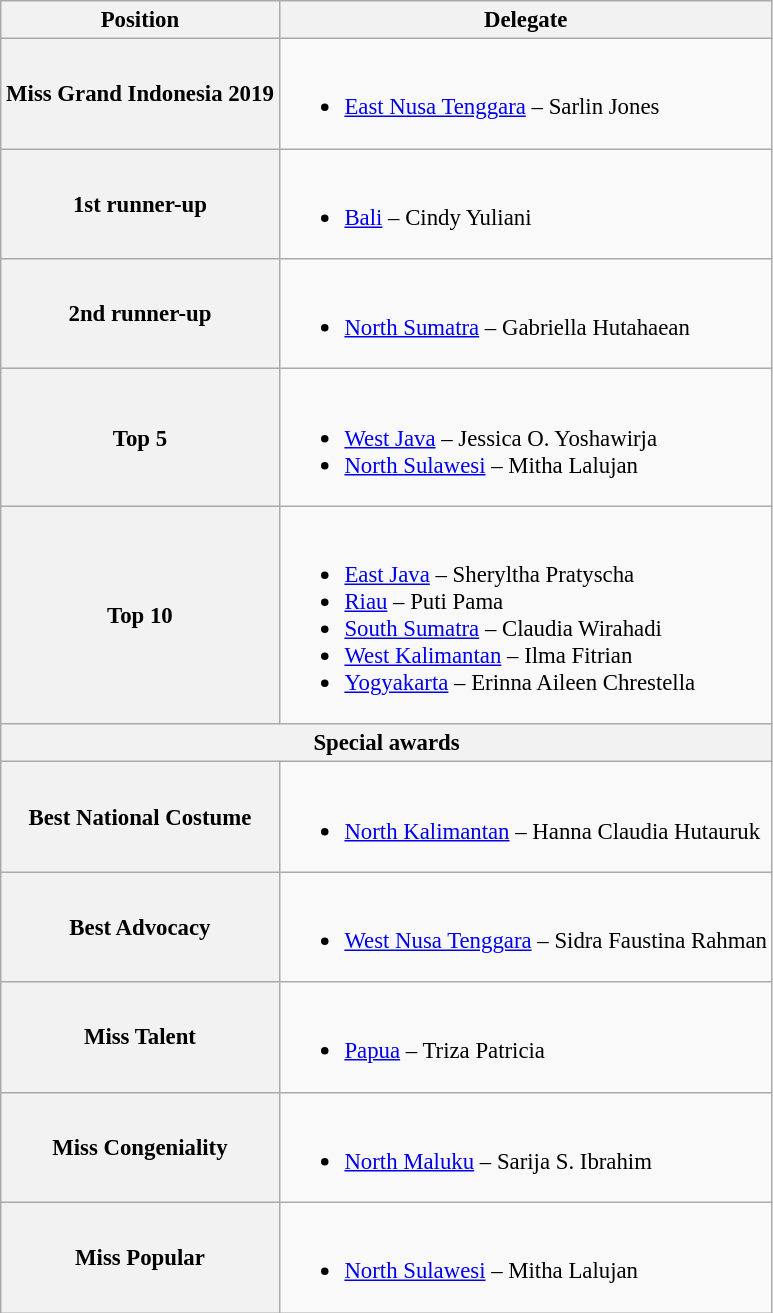<table class="wikitable" style="font-size: 95%";>
<tr>
<th>Position</th>
<th>Delegate</th>
</tr>
<tr>
<th>Miss Grand Indonesia 2019</th>
<td><br><ul><li><a href='#'>East Nusa Tenggara</a> – Sarlin Jones</li></ul></td>
</tr>
<tr>
<th>1st runner-up</th>
<td><br><ul><li><a href='#'>Bali</a> – Cindy Yuliani</li></ul></td>
</tr>
<tr>
<th>2nd runner-up</th>
<td><br><ul><li><a href='#'>North Sumatra</a> – Gabriella Hutahaean</li></ul></td>
</tr>
<tr>
<th>Top 5</th>
<td><br><ul><li><a href='#'>West Java</a> – Jessica O. Yoshawirja</li><li><a href='#'>North Sulawesi</a> – Mitha Lalujan</li></ul></td>
</tr>
<tr>
<th>Top 10</th>
<td><br><ul><li><a href='#'>East Java</a> – Sheryltha Pratyscha</li><li><a href='#'>Riau</a> – Puti Pama</li><li><a href='#'>South Sumatra</a> – Claudia Wirahadi</li><li><a href='#'>West Kalimantan</a> – Ilma Fitrian</li><li><a href='#'>Yogyakarta</a> – Erinna Aileen Chrestella</li></ul></td>
</tr>
<tr>
<th colspan=2>Special awards</th>
</tr>
<tr>
<th>Best National Costume</th>
<td><br><ul><li><a href='#'>North Kalimantan</a> – Hanna Claudia Hutauruk</li></ul></td>
</tr>
<tr>
<th>Best Advocacy</th>
<td><br><ul><li><a href='#'>West Nusa Tenggara</a> – Sidra Faustina Rahman</li></ul></td>
</tr>
<tr>
<th>Miss Talent</th>
<td><br><ul><li><a href='#'>Papua</a> – Triza Patricia</li></ul></td>
</tr>
<tr>
<th>Miss Congeniality</th>
<td><br><ul><li><a href='#'>North Maluku</a> – Sarija S. Ibrahim</li></ul></td>
</tr>
<tr>
<th>Miss Popular</th>
<td><br><ul><li><a href='#'>North Sulawesi</a> – Mitha Lalujan</li></ul></td>
</tr>
</table>
